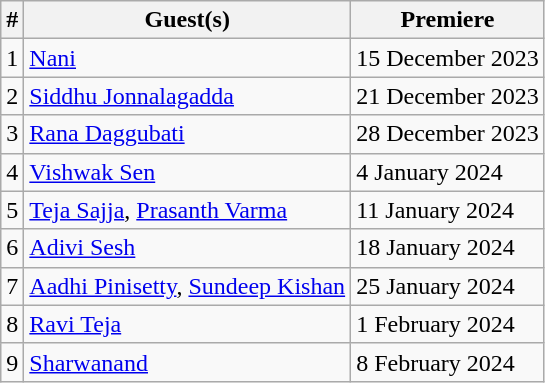<table class="wikitable">
<tr>
<th>#</th>
<th>Guest(s)</th>
<th>Premiere</th>
</tr>
<tr>
<td>1</td>
<td><a href='#'>Nani</a></td>
<td>15 December 2023</td>
</tr>
<tr>
<td>2</td>
<td><a href='#'>Siddhu Jonnalagadda</a></td>
<td>21 December 2023</td>
</tr>
<tr>
<td>3</td>
<td><a href='#'>Rana Daggubati</a></td>
<td>28 December 2023</td>
</tr>
<tr>
<td>4</td>
<td><a href='#'>Vishwak Sen</a></td>
<td>4 January 2024</td>
</tr>
<tr>
<td>5</td>
<td><a href='#'>Teja Sajja</a>, <a href='#'>Prasanth Varma</a></td>
<td>11 January 2024</td>
</tr>
<tr>
<td>6</td>
<td><a href='#'>Adivi Sesh</a></td>
<td>18 January 2024</td>
</tr>
<tr>
<td>7</td>
<td><a href='#'>Aadhi Pinisetty</a>, <a href='#'>Sundeep Kishan</a></td>
<td>25 January 2024</td>
</tr>
<tr>
<td>8</td>
<td><a href='#'>Ravi Teja</a></td>
<td>1 February 2024</td>
</tr>
<tr>
<td>9</td>
<td><a href='#'>Sharwanand</a></td>
<td>8 February 2024</td>
</tr>
</table>
